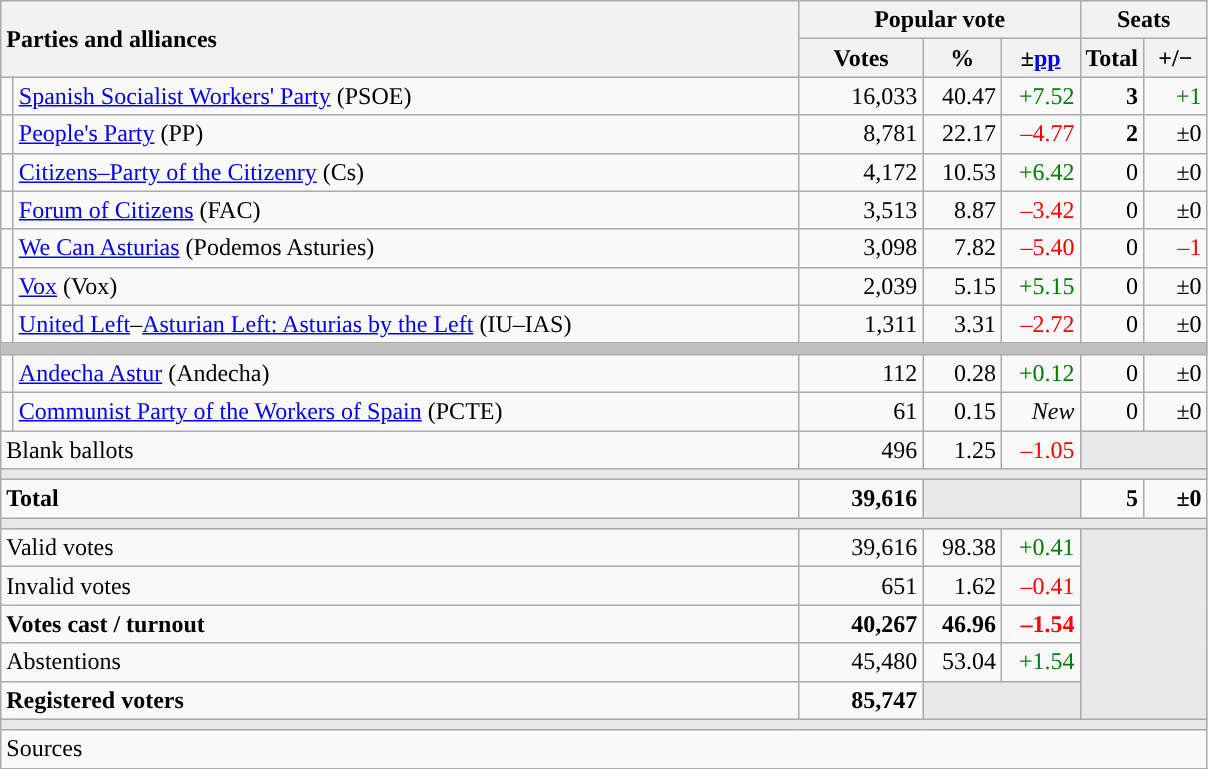<table class="wikitable" style="text-align:right;">
<tr>
<th style="text-align:left;" rowspan="2" colspan="2" width="525">Parties and alliances</th>
<th colspan="3">Popular vote</th>
<th colspan="2">Seats</th>
</tr>
<tr>
<th width="75">Votes</th>
<th width="45">%</th>
<th width="45">±<a href='#'>pp</a></th>
<th width="35">Total</th>
<th width="35">+/−</th>
</tr>
<tr>
<td width="1" style="color:inherit;background:"></td>
<td align="left"><a href='#'>Spanish Socialist Workers' Party</a> (PSOE)</td>
<td>16,033</td>
<td>40.47</td>
<td style="color:green;">+7.52</td>
<td><strong>3</strong></td>
<td style="color:green;">+1</td>
</tr>
<tr>
<td style="color:inherit;background:"></td>
<td align="left"><a href='#'>People's Party</a> (PP)</td>
<td>8,781</td>
<td>22.17</td>
<td style="color:red;">–4.77</td>
<td><strong>2</strong></td>
<td>±0</td>
</tr>
<tr>
<td style="color:inherit;background:"></td>
<td align="left"><a href='#'>Citizens–Party of the Citizenry</a> (Cs)</td>
<td>4,172</td>
<td>10.53</td>
<td style="color:green;">+6.42</td>
<td>0</td>
<td>±0</td>
</tr>
<tr>
<td style="color:inherit;background:"></td>
<td align="left"><a href='#'>Forum of Citizens</a> (FAC)</td>
<td>3,513</td>
<td>8.87</td>
<td style="color:red;">–3.42</td>
<td>0</td>
<td>±0</td>
</tr>
<tr>
<td style="color:inherit;background:"></td>
<td align="left"><a href='#'>We Can Asturias</a> (Podemos Asturies)</td>
<td>3,098</td>
<td>7.82</td>
<td style="color:red;">–5.40</td>
<td>0</td>
<td style="color:red;">–1</td>
</tr>
<tr>
<td style="color:inherit;background:"></td>
<td align="left"><a href='#'>Vox</a> (Vox)</td>
<td>2,039</td>
<td>5.15</td>
<td style="color:green;">+5.15</td>
<td>0</td>
<td>±0</td>
</tr>
<tr>
<td style="color:inherit;background:"></td>
<td align="left"><a href='#'>United Left</a>–<a href='#'>Asturian Left: Asturias by the Left</a> (IU–IAS)</td>
<td>1,311</td>
<td>3.31</td>
<td style="color:red;">–2.72</td>
<td>0</td>
<td>±0</td>
</tr>
<tr>
<td colspan="7" bgcolor="#C0C0C0"></td>
</tr>
<tr>
<td style="color:inherit;background:"></td>
<td align="left"><a href='#'>Andecha Astur</a> (Andecha)</td>
<td>112</td>
<td>0.28</td>
<td style="color:green;">+0.12</td>
<td>0</td>
<td>±0</td>
</tr>
<tr>
<td style="color:inherit;background:"></td>
<td align="left"><a href='#'>Communist Party of the Workers of Spain</a> (PCTE)</td>
<td>61</td>
<td>0.15</td>
<td><em>New</em></td>
<td>0</td>
<td>±0</td>
</tr>
<tr>
<td align="left" colspan="2">Blank ballots</td>
<td>496</td>
<td>1.25</td>
<td style="color:red;">–1.05</td>
<td bgcolor="#E9E9E9" colspan="2"></td>
</tr>
<tr>
<td colspan="7" bgcolor="#E9E9E9"></td>
</tr>
<tr style="font-weight:bold;">
<td align="left" colspan="2">Total</td>
<td>39,616</td>
<td bgcolor="#E9E9E9" colspan="2"></td>
<td>5</td>
<td>±0</td>
</tr>
<tr>
<td colspan="7" bgcolor="#E9E9E9"></td>
</tr>
<tr>
<td align="left" colspan="2">Valid votes</td>
<td>39,616</td>
<td>98.38</td>
<td style="color:green;">+0.41</td>
<td bgcolor="#E9E9E9" colspan="2" rowspan="5"></td>
</tr>
<tr>
<td align="left" colspan="2">Invalid votes</td>
<td>651</td>
<td>1.62</td>
<td style="color:red;">–0.41</td>
</tr>
<tr style="font-weight:bold;">
<td align="left" colspan="2">Votes cast / turnout</td>
<td>40,267</td>
<td>46.96</td>
<td style="color:red;">–1.54</td>
</tr>
<tr>
<td align="left" colspan="2">Abstentions</td>
<td>45,480</td>
<td>53.04</td>
<td style="color:green;">+1.54</td>
</tr>
<tr style="font-weight:bold;">
<td align="left" colspan="2">Registered voters</td>
<td>85,747</td>
<td bgcolor="#E9E9E9" colspan="2"></td>
</tr>
<tr>
<td colspan="7" bgcolor="#E9E9E9"></td>
</tr>
<tr>
<td align="left" colspan="7">Sources</td>
</tr>
</table>
